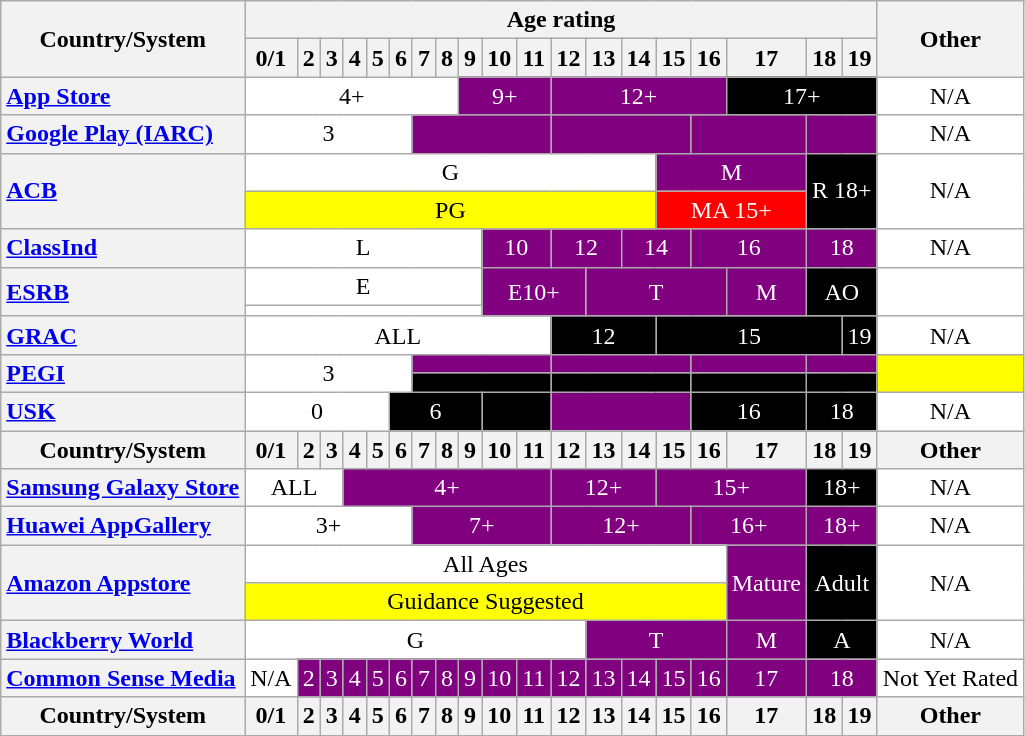<table class="wikitable" style="text-align:center">
<tr>
<th rowspan="2">Country/System</th>
<th colspan="19">Age rating</th>
<th rowspan="2">Other</th>
</tr>
<tr>
<th>0/1</th>
<th>2</th>
<th>3</th>
<th>4</th>
<th>5</th>
<th>6</th>
<th>7</th>
<th>8</th>
<th>9</th>
<th>10</th>
<th>11</th>
<th>12</th>
<th>13</th>
<th>14</th>
<th>15</th>
<th>16</th>
<th>17</th>
<th>18</th>
<th>19</th>
</tr>
<tr>
<th style="text-align:left"><a href='#'>App Store</a></th>
<td colspan="8" style="background:white; color:black">4+</td>
<td colspan="3" style="background:purple; color:white">9+</td>
<td colspan="5" style="background:purple; color:white">12+</td>
<td colspan="3" style="background:black; color:white">17+</td>
<td colspan="1" style="background:white; color:black">N/A</td>
</tr>
<tr>
<th style="text-align:left"><a href='#'>Google Play (IARC)</a></th>
<td colspan="6" style="background:white; color:black">3</td>
<td colspan="5" style="background:purple; color:white"></td>
<td colspan="4" style="background:purple; color:white"></td>
<td colspan="2" style="background:purple; color:white"></td>
<td colspan="2" style="background:purple; color:white"></td>
<td colspan="1" style="background:white; color:black">N/A</td>
</tr>
<tr>
<th rowspan="2" style="text-align:left"><a href='#'>ACB</a><br></th>
<td colspan="14" style="background:white; color:black">G</td>
<td colspan="3" style="background:purple; color:white">M</td>
<td rowspan="2" colspan="2" style="background:black; color:white">R 18+</td>
<td rowspan="2" colspan="1" style="background:white; color:black">N/A</td>
</tr>
<tr>
<td colspan="14" style="background:yellow">PG</td>
<td colspan="3" style="background:red; color:white">MA 15+</td>
</tr>
<tr>
<th rowspan="1" style="text-align:left"><a href='#'>ClassInd</a><br></th>
<td colspan="9" style="background:white; color:black">L</td>
<td colspan="2" style="background:purple; color:white">10</td>
<td colspan="2" style="background:purple; color:white">12</td>
<td colspan="2" style="background:purple; color:white">14</td>
<td colspan="2" style="background:purple; color:white">16</td>
<td colspan="2" style="background:purple; color:white">18</td>
<td colspan="1" style="background:white; color:black">N/A</td>
</tr>
<tr>
<th rowspan="2" style="text-align:left"><a href='#'>ESRB</a><br></th>
<td colspan="9" style="background:white; color:black">E</td>
<td rowspan="2" colspan="3" style="background:purple; color:white">E10+</td>
<td rowspan="2" colspan="4" style="background:purple; color:white">T</td>
<td rowspan="2" colspan="1" style="background:purple; color:white">M</td>
<td rowspan="2" colspan="2" style="background:black; color:white">AO</td>
<td rowspan="2" colspan="1" style="background:white; color:black"></td>
</tr>
<tr>
<td colspan="9" style="background:white; color:black"></td>
</tr>
<tr>
<th rowspan="1" style="text-align:left"><a href='#'>GRAC</a><br></th>
<td colspan="11" style="background:white; color:black">ALL</td>
<td colspan="3" style="background:black; color:white">12</td>
<td colspan="4" style="background:black; color:white">15</td>
<td colspan="1" style="background:black; color:white">19</td>
<td colspan="1" style="background:white; color:black">N/A</td>
</tr>
<tr>
<th rowspan="2" style="text-align:left"><a href='#'>PEGI</a><br></th>
<td rowspan="2" colspan="6" style="background:white; color:black">3</td>
<td colspan="5" style="background:purple; color:white"></td>
<td colspan="4" style="background:purple; color:white"></td>
<td colspan="2" style="background:purple; color:white"></td>
<td colspan="2" style="background:purple; color:white"></td>
<td rowspan="2" colspan="1" style="background:yellow" color:black"></td>
</tr>
<tr>
<td colspan="5" style="background:black; color:white"></td>
<td colspan="4" style="background:black; color:white"></td>
<td colspan="2" style="background:black; color:white"></td>
<td colspan="2" style="background:black; color:white"></td>
</tr>
<tr>
<th rowspan="1" style="text-align:left"><a href='#'>USK</a><br></th>
<td colspan="5" style="background:white; color:black">0</td>
<td colspan="4" style="background:black; color:white">6</td>
<td colspan="2" style="background:black; color:white"></td>
<td colspan="4" style="background:purple; color:white"></td>
<td colspan="2" style="background:black; color:white">16</td>
<td colspan="2" style="background:black; color:white">18</td>
<td colspan="1" style="background:white; color:black">N/A</td>
</tr>
<tr>
<th>Country/System</th>
<th>0/1</th>
<th>2</th>
<th>3</th>
<th>4</th>
<th>5</th>
<th>6</th>
<th>7</th>
<th>8</th>
<th>9</th>
<th>10</th>
<th>11</th>
<th>12</th>
<th>13</th>
<th>14</th>
<th>15</th>
<th>16</th>
<th>17</th>
<th>18</th>
<th>19</th>
<th>Other</th>
</tr>
<tr>
<th style="text-align:left"><a href='#'>Samsung Galaxy Store</a></th>
<td colspan="3" style="background:white; color:black">ALL</td>
<td colspan="8" style="background:purple; color:white">4+</td>
<td colspan="3" style="background:purple; color:white">12+</td>
<td colspan="3" style="background:purple; color:white">15+</td>
<td colspan="2" style="background:black; color:white">18+</td>
<td colspan="1" style="background:white; color:black">N/A</td>
</tr>
<tr>
<th style="text-align:left"><a href='#'>Huawei AppGallery</a></th>
<td colspan="6" style="background:white; color:black">3+</td>
<td colspan="5" style="background:purple; color:white">7+</td>
<td colspan="4" style="background:purple; color:white">12+</td>
<td colspan="2" style="background:purple; color:white">16+</td>
<td colspan="2" style="background:purple; color:white">18+</td>
<td colspan="1" style="background:white; color:black">N/A</td>
</tr>
<tr>
<th rowspan= "2" style="text-align:left"><a href='#'>Amazon Appstore</a></th>
<td colspan="16" style="background:white; color:black">All Ages</td>
<td rowspan="2" colspan="1" style="background:purple; color:white">Mature</td>
<td rowspan="2" colspan="2" style="background:black; color:white">Adult</td>
<td rowspan="2" colspan="1" style="background:white; color:black">N/A</td>
</tr>
<tr>
<td colspan="16" style="background:yellow">Guidance Suggested</td>
</tr>
<tr>
<th style="text-align:left"><a href='#'>Blackberry World</a></th>
<td colspan="12" style="background:white; color:black">G</td>
<td colspan="4" style="background:purple; color:white">T</td>
<td colspan="1" style="background:purple; color:white">M</td>
<td colspan="2" style="background:black; color:white">A</td>
<td colspan="1" style="background:white; color:black">N/A</td>
</tr>
<tr>
<th style="text-align:left"><a href='#'>Common Sense Media</a></th>
<td colspan="1" style="background:white; color:black">N/A</td>
<td colspan="1" style="background:purple; color:white">2</td>
<td colspan="1" style="background:purple; color:white">3</td>
<td colspan="1" style="background:purple; color:white">4</td>
<td colspan="1" style="background:purple; color:white">5</td>
<td colspan="1" style="background:purple; color:white">6</td>
<td colspan="1" style="background:purple; color:white">7</td>
<td colspan="1" style="background:purple; color:white">8</td>
<td colspan="1" style="background:purple; color:white">9</td>
<td colspan="1" style="background:purple; color:white">10</td>
<td colspan="1" style="background:purple; color:white">11</td>
<td colspan="1" style="background:purple; color:white">12</td>
<td colspan="1" style="background:purple; color:white">13</td>
<td colspan="1" style="background:purple; color:white">14</td>
<td colspan="1" style="background:purple; color:white">15</td>
<td colspan="1" style="background:purple; color:white">16</td>
<td colspan="1" style="background:purple; color:white">17</td>
<td colspan="2" style="background:purple; color:white">18</td>
<td colspan="1" style="background:white; color:black">Not Yet Rated</td>
</tr>
<tr>
<th>Country/System</th>
<th>0/1</th>
<th>2</th>
<th>3</th>
<th>4</th>
<th>5</th>
<th>6</th>
<th>7</th>
<th>8</th>
<th>9</th>
<th>10</th>
<th>11</th>
<th>12</th>
<th>13</th>
<th>14</th>
<th>15</th>
<th>16</th>
<th>17</th>
<th>18</th>
<th>19</th>
<th>Other</th>
</tr>
</table>
